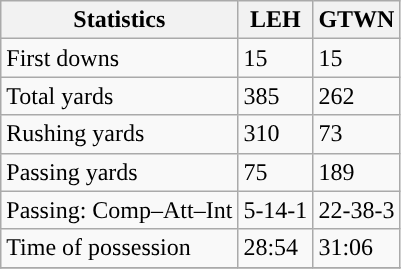<table class="wikitable" style="float: left;">
<tr>
<th>Statistics</th>
<th>LEH</th>
<th>GTWN</th>
</tr>
<tr>
<td>First downs</td>
<td>15</td>
<td>15</td>
</tr>
<tr>
<td>Total yards</td>
<td>385</td>
<td>262</td>
</tr>
<tr>
<td>Rushing yards</td>
<td>310</td>
<td>73</td>
</tr>
<tr>
<td>Passing yards</td>
<td>75</td>
<td>189</td>
</tr>
<tr>
<td>Passing: Comp–Att–Int</td>
<td>5-14-1</td>
<td>22-38-3</td>
</tr>
<tr>
<td>Time of possession</td>
<td>28:54</td>
<td>31:06</td>
</tr>
<tr>
</tr>
</table>
